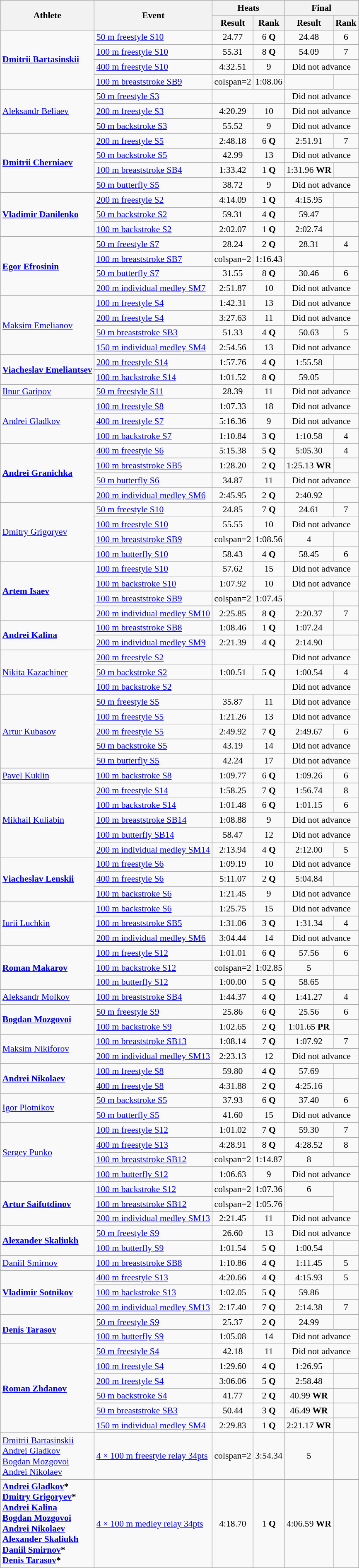<table class=wikitable style="text-align:center; font-size:90%">
<tr>
<th rowspan=2>Athlete</th>
<th rowspan=2>Event</th>
<th colspan=2>Heats</th>
<th colspan=2>Final</th>
</tr>
<tr>
<th>Result</th>
<th>Rank</th>
<th>Result</th>
<th>Rank</th>
</tr>
<tr>
<td rowspan=4 align=left><strong><a href='#'>Dmitrii Bartasinskii</a></strong></td>
<td align=left><a href='#'>50 m freestyle S10</a></td>
<td>24.77</td>
<td>6 <strong>Q</strong></td>
<td>24.48</td>
<td>6</td>
</tr>
<tr>
<td align=left><a href='#'>100 m freestyle S10</a></td>
<td>55.31</td>
<td>8 <strong>Q</strong></td>
<td>54.09</td>
<td>7</td>
</tr>
<tr>
<td align=left><a href='#'>400 m freestyle S10</a></td>
<td>4:32.51</td>
<td>9</td>
<td colspan=2>Did not advance</td>
</tr>
<tr>
<td align=left><a href='#'>100 m breaststroke SB9</a></td>
<td>colspan=2 </td>
<td>1:08.06</td>
<td></td>
</tr>
<tr>
<td rowspan=3 align=left><a href='#'>Aleksandr Beliaev</a></td>
<td align=left><a href='#'>50 m freestyle S3</a></td>
<td colspan=2></td>
<td colspan=2>Did not advance</td>
</tr>
<tr>
<td align=left><a href='#'>200 m freestyle S3</a></td>
<td>4:20.29</td>
<td>10</td>
<td colspan=2>Did not advance</td>
</tr>
<tr>
<td align=left><a href='#'>50 m backstroke S3</a></td>
<td>55.52</td>
<td>9</td>
<td colspan=2>Did not advance</td>
</tr>
<tr>
<td rowspan=4 align=left><strong><a href='#'>Dmitrii Cherniaev</a></strong></td>
<td align=left><a href='#'>200 m freestyle S5</a></td>
<td>2:48.18</td>
<td>6 <strong>Q</strong></td>
<td>2:51.91</td>
<td>7</td>
</tr>
<tr>
<td align=left><a href='#'>50 m backstroke S5</a></td>
<td>42.99</td>
<td>13</td>
<td colspan=2>Did not advance</td>
</tr>
<tr>
<td align=left><a href='#'>100 m breaststroke SB4</a></td>
<td>1:33.42</td>
<td>1 <strong>Q</strong></td>
<td>1:31.96 <strong>WR</strong></td>
<td></td>
</tr>
<tr>
<td align=left><a href='#'>50 m butterfly S5</a></td>
<td>38.72</td>
<td>9</td>
<td colspan=2>Did not advance</td>
</tr>
<tr>
<td rowspan=3 align=left><strong><a href='#'>Vladimir Danilenko</a></strong></td>
<td align=left><a href='#'>200 m freestyle S2</a></td>
<td>4:14.09</td>
<td>1 <strong>Q</strong></td>
<td>4:15.95</td>
<td></td>
</tr>
<tr>
<td align=left><a href='#'>50 m backstroke S2</a></td>
<td>59.31</td>
<td>4 <strong>Q</strong></td>
<td>59.47</td>
<td></td>
</tr>
<tr>
<td align=left><a href='#'>100 m backstroke S2</a></td>
<td>2:02.07</td>
<td>1 <strong>Q</strong></td>
<td>2:02.74</td>
<td></td>
</tr>
<tr>
<td rowspan=4 align=left><strong><a href='#'>Egor Efrosinin</a></strong></td>
<td align=left><a href='#'>50 m freestyle S7</a></td>
<td>28.24</td>
<td>2 <strong>Q</strong></td>
<td>28.31</td>
<td>4</td>
</tr>
<tr>
<td align=left><a href='#'>100 m breaststroke SB7</a></td>
<td>colspan=2 </td>
<td>1:16.43</td>
<td></td>
</tr>
<tr>
<td align=left><a href='#'>50 m butterfly S7</a></td>
<td>31.55</td>
<td>8 <strong>Q</strong></td>
<td>30.46</td>
<td>6</td>
</tr>
<tr>
<td align=left><a href='#'>200 m individual medley SM7</a></td>
<td>2:51.87</td>
<td>10</td>
<td colspan=2>Did not advance</td>
</tr>
<tr>
<td rowspan=4 align=left><a href='#'>Maksim Emelianov</a></td>
<td align=left><a href='#'>100 m freestyle S4</a></td>
<td>1:42.31</td>
<td>13</td>
<td colspan=2>Did not advance</td>
</tr>
<tr>
<td align=left><a href='#'>200 m freestyle S4</a></td>
<td>3:27.63</td>
<td>11</td>
<td colspan=2>Did not advance</td>
</tr>
<tr>
<td align=left><a href='#'>50 m breaststroke SB3</a></td>
<td>51.33</td>
<td>4 <strong>Q</strong></td>
<td>50.63</td>
<td>5</td>
</tr>
<tr>
<td align=left><a href='#'>150 m individual medley SM4</a></td>
<td>2:54.56</td>
<td>13</td>
<td colspan=2>Did not advance</td>
</tr>
<tr>
<td rowspan=2 align=left><strong><a href='#'>Viacheslav Emeliantsev</a></strong></td>
<td align=left><a href='#'>200 m freestyle S14</a></td>
<td>1:57.76</td>
<td>4 <strong>Q</strong></td>
<td>1:55.58</td>
<td></td>
</tr>
<tr>
<td align=left><a href='#'>100 m backstroke S14</a></td>
<td>1:01.52</td>
<td>8 <strong>Q</strong></td>
<td>59.05</td>
<td></td>
</tr>
<tr>
<td align=left><a href='#'>Ilnur Garipov</a></td>
<td align=left><a href='#'>50 m freestyle S11</a></td>
<td>28.39</td>
<td>11</td>
<td colspan=2>Did not advance</td>
</tr>
<tr>
<td rowspan=3 align=left><a href='#'>Andrei Gladkov</a></td>
<td align=left><a href='#'>100 m freestyle S8</a></td>
<td>1:07.33</td>
<td>18</td>
<td colspan=2>Did not advance</td>
</tr>
<tr>
<td align=left><a href='#'>400 m freestyle S7</a></td>
<td>5:16.36</td>
<td>9</td>
<td colspan=2>Did not advance</td>
</tr>
<tr>
<td align=left><a href='#'>100 m backstroke S7</a></td>
<td>1:10.84</td>
<td>3 <strong>Q</strong></td>
<td>1:10.58</td>
<td>4</td>
</tr>
<tr>
<td rowspan=4 align=left><strong><a href='#'>Andrei Granichka</a></strong></td>
<td align=left><a href='#'>400 m freestyle S6</a></td>
<td>5:15.38</td>
<td>5 <strong>Q</strong></td>
<td>5:05.30</td>
<td>4</td>
</tr>
<tr>
<td align=left><a href='#'>100 m breaststroke SB5</a></td>
<td>1:28.20</td>
<td>2 <strong>Q</strong></td>
<td>1:25.13 <strong>WR</strong></td>
<td></td>
</tr>
<tr>
<td align=left><a href='#'>50 m butterfly S6</a></td>
<td>34.87</td>
<td>11</td>
<td colspan=2>Did not advance</td>
</tr>
<tr>
<td align=left><a href='#'>200 m individual medley SM6</a></td>
<td>2:45.95</td>
<td>2 <strong>Q</strong></td>
<td>2:40.92</td>
<td></td>
</tr>
<tr>
<td rowspan=4 align=left><a href='#'>Dmitry Grigoryev</a></td>
<td align=left><a href='#'>50 m freestyle S10</a></td>
<td>24.85</td>
<td>7 <strong>Q</strong></td>
<td>24.61</td>
<td>7</td>
</tr>
<tr>
<td align=left><a href='#'>100 m freestyle S10</a></td>
<td>55.55</td>
<td>10</td>
<td colspan=2>Did not advance</td>
</tr>
<tr>
<td align=left><a href='#'>100 m breaststroke SB9</a></td>
<td>colspan=2 </td>
<td>1:08.56</td>
<td>4</td>
</tr>
<tr>
<td align=left><a href='#'>100 m butterfly S10</a></td>
<td>58.43</td>
<td>4 <strong>Q</strong></td>
<td>58.45</td>
<td>6</td>
</tr>
<tr>
<td rowspan=4 align=left><strong><a href='#'>Artem Isaev</a></strong></td>
<td align=left><a href='#'>100 m freestyle S10</a></td>
<td>57.62</td>
<td>15</td>
<td colspan=2>Did not advance</td>
</tr>
<tr>
<td align=left><a href='#'>100 m backstroke S10</a></td>
<td>1:07.92</td>
<td>10</td>
<td colspan=2>Did not advance</td>
</tr>
<tr>
<td align=left><a href='#'>100 m breaststroke SB9</a></td>
<td>colspan=2 </td>
<td>1:07.45</td>
<td></td>
</tr>
<tr>
<td align=left><a href='#'>200 m individual medley SM10</a></td>
<td>2:25.85</td>
<td>8 <strong>Q</strong></td>
<td>2:20.37</td>
<td>7</td>
</tr>
<tr>
<td rowspan=2 align=left><strong><a href='#'>Andrei Kalina</a></strong></td>
<td align=left><a href='#'>100 m breaststroke SB8</a></td>
<td>1:08.46</td>
<td>1 <strong>Q</strong></td>
<td>1:07.24</td>
<td></td>
</tr>
<tr>
<td align=left><a href='#'>200 m individual medley SM9</a></td>
<td>2:21.39</td>
<td>4 <strong>Q</strong></td>
<td>2:14.90</td>
<td></td>
</tr>
<tr>
<td rowspan=3 align=left><a href='#'>Nikita Kazachiner</a></td>
<td align=left><a href='#'>200 m freestyle S2</a></td>
<td colspan=2></td>
<td colspan=2>Did not advance</td>
</tr>
<tr>
<td align=left><a href='#'>50 m backstroke S2</a></td>
<td>1:00.51</td>
<td>5 <strong>Q</strong></td>
<td>1:00.54</td>
<td>4</td>
</tr>
<tr>
<td align=left><a href='#'>100 m backstroke S2</a></td>
<td colspan=2></td>
<td colspan=2>Did not advance</td>
</tr>
<tr>
<td rowspan=5 align=left><a href='#'>Artur Kubasov</a></td>
<td align=left><a href='#'>50 m freestyle S5</a></td>
<td>35.87</td>
<td>11</td>
<td colspan=2>Did not advance</td>
</tr>
<tr>
<td align=left><a href='#'>100 m freestyle S5</a></td>
<td>1:21.26</td>
<td>13</td>
<td colspan=2>Did not advance</td>
</tr>
<tr>
<td align=left><a href='#'>200 m freestyle S5</a></td>
<td>2:49.92</td>
<td>7 <strong>Q</strong></td>
<td>2:49.67</td>
<td>6</td>
</tr>
<tr>
<td align=left><a href='#'>50 m backstroke S5</a></td>
<td>43.19</td>
<td>14</td>
<td colspan=2>Did not advance</td>
</tr>
<tr>
<td align=left><a href='#'>50 m butterfly S5</a></td>
<td>42.24</td>
<td>17</td>
<td colspan=2>Did not advance</td>
</tr>
<tr>
<td align=left><a href='#'>Pavel Kuklin</a></td>
<td align=left><a href='#'>100 m backstroke S8</a></td>
<td>1:09.77</td>
<td>6 <strong>Q</strong></td>
<td>1:09.26</td>
<td>6</td>
</tr>
<tr>
<td rowspan=5 align=left><a href='#'>Mikhail Kuliabin</a></td>
<td align=left><a href='#'>200 m freestyle S14</a></td>
<td>1:58.25</td>
<td>7 <strong>Q</strong></td>
<td>1:56.74</td>
<td>8</td>
</tr>
<tr>
<td align=left><a href='#'>100 m backstroke S14</a></td>
<td>1:01.48</td>
<td>6 <strong>Q</strong></td>
<td>1:01.15</td>
<td>6</td>
</tr>
<tr>
<td align=left><a href='#'>100 m breaststroke SB14</a></td>
<td>1:08.88</td>
<td>9</td>
<td colspan=2>Did not advance</td>
</tr>
<tr>
<td align=left><a href='#'>100 m butterfly SB14</a></td>
<td>58.47</td>
<td>12</td>
<td colspan=2>Did not advance</td>
</tr>
<tr>
<td align=left><a href='#'>200 m individual medley SM14</a></td>
<td>2:13.94</td>
<td>4 <strong>Q</strong></td>
<td>2:12.00</td>
<td>5</td>
</tr>
<tr>
<td rowspan=3 align=left><strong><a href='#'>Viacheslav Lenskii</a></strong></td>
<td align=left><a href='#'>100 m freestyle S6</a></td>
<td>1:09.19</td>
<td>10</td>
<td colspan=2>Did not advance</td>
</tr>
<tr>
<td align=left><a href='#'>400 m freestyle S6</a></td>
<td>5:11.07</td>
<td>2 <strong>Q</strong></td>
<td>5:04.84</td>
<td></td>
</tr>
<tr>
<td align=left><a href='#'>100 m backstroke S6</a></td>
<td>1:21.45</td>
<td>9</td>
<td colspan=2>Did not advance</td>
</tr>
<tr>
<td rowspan=3 align=left><a href='#'>Iurii Luchkin</a></td>
<td align=left><a href='#'>100 m backstroke S6</a></td>
<td>1:25.75</td>
<td>15</td>
<td colspan=2>Did not advance</td>
</tr>
<tr>
<td align=left><a href='#'>100 m breaststroke SB5</a></td>
<td>1:31.06</td>
<td>3 <strong>Q</strong></td>
<td>1:31.34</td>
<td>4</td>
</tr>
<tr>
<td align=left><a href='#'>200 m individual medley SM6</a></td>
<td>3:04.44</td>
<td>14</td>
<td colspan=2>Did not advance</td>
</tr>
<tr>
<td rowspan=3 align=left><strong><a href='#'>Roman Makarov</a></strong></td>
<td align=left><a href='#'>100 m freestyle S12</a></td>
<td>1:01.01</td>
<td>6 <strong>Q</strong></td>
<td>57.56</td>
<td>6</td>
</tr>
<tr>
<td align=left><a href='#'>100 m backstroke S12</a></td>
<td>colspan=2 </td>
<td>1:02.85</td>
<td>5</td>
</tr>
<tr>
<td align=left><a href='#'>100 m butterfly S12</a></td>
<td>1:00.00</td>
<td>5 <strong>Q</strong></td>
<td>58.65</td>
<td></td>
</tr>
<tr>
<td align=left><a href='#'>Aleksandr Molkov</a></td>
<td align=left><a href='#'>100 m breaststroke SB4</a></td>
<td>1:44.37</td>
<td>4 <strong>Q</strong></td>
<td>1:41.27</td>
<td>4</td>
</tr>
<tr>
<td rowspan=2 align=left><strong><a href='#'>Bogdan Mozgovoi</a></strong></td>
<td align=left><a href='#'>50 m freestyle S9</a></td>
<td>25.86</td>
<td>6 <strong>Q</strong></td>
<td>25.56</td>
<td>6</td>
</tr>
<tr>
<td align=left><a href='#'>100 m backstroke S9</a></td>
<td>1:02.65</td>
<td>2 <strong>Q</strong></td>
<td>1:01.65 <strong>PR</strong></td>
<td></td>
</tr>
<tr>
<td rowspan=2 align=left><a href='#'>Maksim Nikiforov</a></td>
<td align=left><a href='#'>100 m breaststroke SB13</a></td>
<td>1:08.14</td>
<td>7 <strong>Q</strong></td>
<td>1:07.92</td>
<td>7</td>
</tr>
<tr>
<td align=left><a href='#'>200 m individual medley SM13</a></td>
<td>2:23.13</td>
<td>12</td>
<td colspan=2>Did not advance</td>
</tr>
<tr>
<td rowspan=2 align=left><strong><a href='#'>Andrei Nikolaev</a></strong></td>
<td align=left><a href='#'>100 m freestyle S8</a></td>
<td>59.80</td>
<td>4 <strong>Q</strong></td>
<td>57.69</td>
<td></td>
</tr>
<tr>
<td align=left><a href='#'>400 m freestyle S8</a></td>
<td>4:31.88</td>
<td>2 <strong>Q</strong></td>
<td>4:25.16</td>
<td></td>
</tr>
<tr>
<td rowspan=2 align=left><a href='#'>Igor Plotnikov</a></td>
<td align=left><a href='#'>50 m backstroke S5</a></td>
<td>37.93</td>
<td>6 <strong>Q</strong></td>
<td>37.40</td>
<td>6</td>
</tr>
<tr>
<td align=left><a href='#'>50 m butterfly S5</a></td>
<td>41.60</td>
<td>15</td>
<td colspan=2>Did not advance</td>
</tr>
<tr>
<td rowspan=4 align=left><a href='#'>Sergey Punko</a></td>
<td align=left><a href='#'>100 m freestyle S12</a></td>
<td>1:01.02</td>
<td>7 <strong>Q</strong></td>
<td>59.30</td>
<td>7</td>
</tr>
<tr>
<td align=left><a href='#'>400 m freestyle S13</a></td>
<td>4:28.91</td>
<td>8 <strong>Q</strong></td>
<td>4:28.52</td>
<td>8</td>
</tr>
<tr>
<td align=left><a href='#'>100 m breaststroke SB12</a></td>
<td>colspan=2 </td>
<td>1:14.87</td>
<td>8</td>
</tr>
<tr>
<td align=left><a href='#'>100 m butterfly S12</a></td>
<td>1:06.63</td>
<td>9</td>
<td colspan=2>Did not advance</td>
</tr>
<tr>
<td rowspan=3 align=left><strong><a href='#'>Artur Saifutdinov</a></strong></td>
<td align=left><a href='#'>100 m backstroke S12</a></td>
<td>colspan=2 </td>
<td>1:07.36</td>
<td>6</td>
</tr>
<tr>
<td align=left><a href='#'>100 m breaststroke SB12</a></td>
<td>colspan=2 </td>
<td>1:05.76</td>
<td></td>
</tr>
<tr>
<td align=left><a href='#'>200 m individual medley SM13</a></td>
<td>2:21.45</td>
<td>11</td>
<td colspan=2>Did not advance</td>
</tr>
<tr>
<td rowspan=2 align=left><strong><a href='#'>Alexander Skaliukh</a></strong></td>
<td align=left><a href='#'>50 m freestyle S9</a></td>
<td>26.60</td>
<td>13</td>
<td colspan=2>Did not advance</td>
</tr>
<tr>
<td align=left><a href='#'>100 m butterfly S9</a></td>
<td>1:01.54</td>
<td>5 <strong>Q</strong></td>
<td>1:00.54</td>
<td></td>
</tr>
<tr>
<td align=left><a href='#'>Daniil Smirnov</a></td>
<td align=left><a href='#'>100 m breaststroke SB8</a></td>
<td>1:10.86</td>
<td>4 <strong>Q</strong></td>
<td>1:11.45</td>
<td>5</td>
</tr>
<tr>
<td rowspan=3 align=left><strong><a href='#'>Vladimir Sotnikov</a></strong></td>
<td align=left><a href='#'>400 m freestyle S13</a></td>
<td>4:20.66</td>
<td>4 <strong>Q</strong></td>
<td>4:15.93</td>
<td>5</td>
</tr>
<tr>
<td align=left><a href='#'>100 m backstroke S13</a></td>
<td>1:02.05</td>
<td>5 <strong>Q</strong></td>
<td>59.86</td>
<td></td>
</tr>
<tr>
<td align=left><a href='#'>200 m individual medley SM13</a></td>
<td>2:17.40</td>
<td>7 <strong>Q</strong></td>
<td>2:14.38</td>
<td>7</td>
</tr>
<tr>
<td rowspan=2 align=left><strong><a href='#'>Denis Tarasov</a></strong></td>
<td align=left><a href='#'>50 m freestyle S9</a></td>
<td>25.37</td>
<td>2 <strong>Q</strong></td>
<td>24.99</td>
<td></td>
</tr>
<tr>
<td align=left><a href='#'>100 m butterfly S9</a></td>
<td>1:05.08</td>
<td>14</td>
<td colspan=2>Did not advance</td>
</tr>
<tr>
<td rowspan=6 align=left><strong><a href='#'>Roman Zhdanov</a></strong></td>
<td align=left><a href='#'>50 m freestyle S4</a></td>
<td>42.18</td>
<td>11</td>
<td colspan=2>Did not advance</td>
</tr>
<tr>
<td align=left><a href='#'>100 m freestyle S4</a></td>
<td>1:29.60</td>
<td>4 <strong>Q</strong></td>
<td>1:26.95</td>
<td></td>
</tr>
<tr>
<td align=left><a href='#'>200 m freestyle S4</a></td>
<td>3:06.06</td>
<td>5 <strong>Q</strong></td>
<td>2:58.48</td>
<td></td>
</tr>
<tr>
<td align=left><a href='#'>50 m backstroke S4</a></td>
<td>41.77</td>
<td>2 <strong>Q</strong></td>
<td>40.99 <strong>WR</strong></td>
<td></td>
</tr>
<tr>
<td align=left><a href='#'>50 m breaststroke SB3</a></td>
<td>50.44</td>
<td>3 <strong>Q</strong></td>
<td>46.49 <strong>WR</strong></td>
<td></td>
</tr>
<tr>
<td align=left><a href='#'>150 m individual medley SM4</a></td>
<td>2:29.83</td>
<td>1 <strong>Q</strong></td>
<td>2:21.17 <strong>WR</strong></td>
<td></td>
</tr>
<tr>
<td align=left><a href='#'>Dmitrii Bartasinskii</a><br><a href='#'>Andrei Gladkov</a><br><a href='#'>Bogdan Mozgovoi</a><br><a href='#'>Andrei Nikolaev</a></td>
<td align=left><a href='#'>4 × 100 m freestyle relay 34pts</a></td>
<td>colspan=2 </td>
<td>3:54.34</td>
<td>5</td>
</tr>
<tr>
<td align=left><strong><a href='#'>Andrei Gladkov</a>*<br><a href='#'>Dmitry Grigoryev</a>*<br><a href='#'>Andrei Kalina</a><br><a href='#'>Bogdan Mozgovoi</a><br><a href='#'>Andrei Nikolaev</a><br><a href='#'>Alexander Skaliukh</a><br><a href='#'>Daniil Smirnov</a>*<br><a href='#'>Denis Tarasov</a>*</strong></td>
<td align=left><a href='#'>4 × 100 m medley relay 34pts</a></td>
<td>4:18.70</td>
<td>1 <strong>Q</strong></td>
<td>4:06.59 <strong>WR</strong></td>
<td></td>
</tr>
</table>
